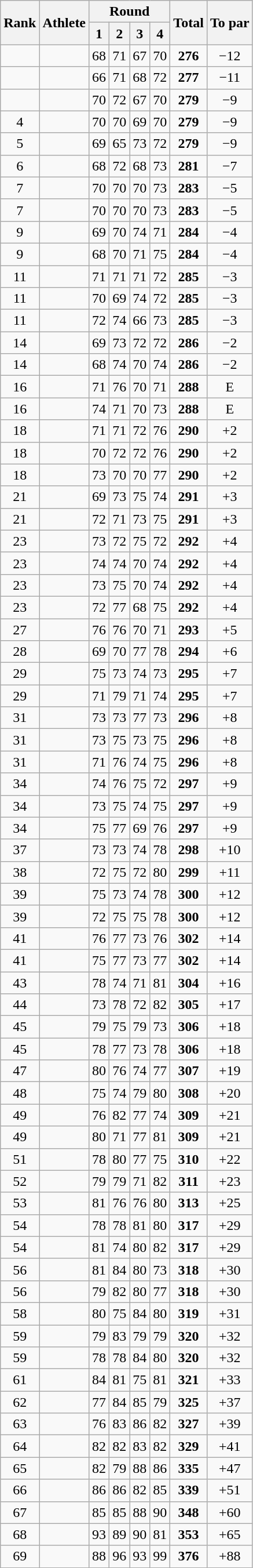<table class=wikitable style="text-align:center">
<tr>
<th rowspan="2">Rank</th>
<th rowspan="2">Athlete</th>
<th colspan="4">Round</th>
<th rowspan="2">Total</th>
<th rowspan="2">To par</th>
</tr>
<tr>
<th>1</th>
<th>2</th>
<th>3</th>
<th>4</th>
</tr>
<tr>
<td></td>
<td align=left></td>
<td>68</td>
<td>71</td>
<td>67</td>
<td>70</td>
<td><strong>276</strong></td>
<td>−12</td>
</tr>
<tr>
<td></td>
<td align=left></td>
<td>66</td>
<td>71</td>
<td>68</td>
<td>72</td>
<td><strong>277</strong></td>
<td>−11</td>
</tr>
<tr>
<td></td>
<td align=left></td>
<td>70</td>
<td>72</td>
<td>67</td>
<td>70</td>
<td><strong>279</strong></td>
<td>−9</td>
</tr>
<tr>
<td>4</td>
<td align=left></td>
<td>70</td>
<td>70</td>
<td>69</td>
<td>70</td>
<td><strong>279</strong></td>
<td>−9</td>
</tr>
<tr>
<td>5</td>
<td align=left></td>
<td>69</td>
<td>65</td>
<td>73</td>
<td>72</td>
<td><strong>279</strong></td>
<td>−9</td>
</tr>
<tr>
<td>6</td>
<td align=left></td>
<td>68</td>
<td>72</td>
<td>68</td>
<td>73</td>
<td><strong>281</strong></td>
<td>−7</td>
</tr>
<tr>
<td>7</td>
<td align=left></td>
<td>70</td>
<td>70</td>
<td>70</td>
<td>73</td>
<td><strong>283</strong></td>
<td>−5</td>
</tr>
<tr>
<td>7</td>
<td align=left></td>
<td>70</td>
<td>70</td>
<td>70</td>
<td>73</td>
<td><strong>283</strong></td>
<td>−5</td>
</tr>
<tr>
<td>9</td>
<td align=left></td>
<td>69</td>
<td>70</td>
<td>74</td>
<td>71</td>
<td><strong>284</strong></td>
<td>−4</td>
</tr>
<tr>
<td>9</td>
<td align=left></td>
<td>68</td>
<td>70</td>
<td>71</td>
<td>75</td>
<td><strong>284</strong></td>
<td>−4</td>
</tr>
<tr>
<td>11</td>
<td align=left></td>
<td>71</td>
<td>71</td>
<td>71</td>
<td>72</td>
<td><strong>285</strong></td>
<td>−3</td>
</tr>
<tr>
<td>11</td>
<td align=left></td>
<td>70</td>
<td>69</td>
<td>74</td>
<td>72</td>
<td><strong>285</strong></td>
<td>−3</td>
</tr>
<tr>
<td>11</td>
<td align=left></td>
<td>72</td>
<td>74</td>
<td>66</td>
<td>73</td>
<td><strong>285</strong></td>
<td>−3</td>
</tr>
<tr>
<td>14</td>
<td align=left></td>
<td>69</td>
<td>73</td>
<td>72</td>
<td>72</td>
<td><strong>286</strong></td>
<td>−2</td>
</tr>
<tr>
<td>14</td>
<td align=left></td>
<td>68</td>
<td>74</td>
<td>70</td>
<td>74</td>
<td><strong>286</strong></td>
<td>−2</td>
</tr>
<tr>
<td>16</td>
<td align=left></td>
<td>71</td>
<td>76</td>
<td>70</td>
<td>71</td>
<td><strong>288</strong></td>
<td>E</td>
</tr>
<tr>
<td>16</td>
<td align=left></td>
<td>74</td>
<td>71</td>
<td>70</td>
<td>73</td>
<td><strong>288</strong></td>
<td>E</td>
</tr>
<tr>
<td>18</td>
<td align=left></td>
<td>71</td>
<td>71</td>
<td>72</td>
<td>76</td>
<td><strong>290</strong></td>
<td>+2</td>
</tr>
<tr>
<td>18</td>
<td align=left></td>
<td>70</td>
<td>72</td>
<td>72</td>
<td>76</td>
<td><strong>290</strong></td>
<td>+2</td>
</tr>
<tr>
<td>18</td>
<td align=left></td>
<td>73</td>
<td>70</td>
<td>70</td>
<td>77</td>
<td><strong>290</strong></td>
<td>+2</td>
</tr>
<tr>
<td>21</td>
<td align=left></td>
<td>69</td>
<td>73</td>
<td>75</td>
<td>74</td>
<td><strong>291</strong></td>
<td>+3</td>
</tr>
<tr>
<td>21</td>
<td align=left></td>
<td>72</td>
<td>71</td>
<td>73</td>
<td>75</td>
<td><strong>291</strong></td>
<td>+3</td>
</tr>
<tr>
<td>23</td>
<td align=left></td>
<td>73</td>
<td>72</td>
<td>75</td>
<td>72</td>
<td><strong>292</strong></td>
<td>+4</td>
</tr>
<tr>
<td>23</td>
<td align=left></td>
<td>74</td>
<td>74</td>
<td>70</td>
<td>74</td>
<td><strong>292</strong></td>
<td>+4</td>
</tr>
<tr>
<td>23</td>
<td align=left></td>
<td>73</td>
<td>75</td>
<td>70</td>
<td>74</td>
<td><strong>292</strong></td>
<td>+4</td>
</tr>
<tr>
<td>23</td>
<td align=left></td>
<td>72</td>
<td>77</td>
<td>68</td>
<td>75</td>
<td><strong>292</strong></td>
<td>+4</td>
</tr>
<tr>
<td>27</td>
<td align=left></td>
<td>76</td>
<td>76</td>
<td>70</td>
<td>71</td>
<td><strong>293</strong></td>
<td>+5</td>
</tr>
<tr>
<td>28</td>
<td align=left></td>
<td>69</td>
<td>70</td>
<td>77</td>
<td>78</td>
<td><strong>294</strong></td>
<td>+6</td>
</tr>
<tr>
<td>29</td>
<td align=left></td>
<td>75</td>
<td>73</td>
<td>74</td>
<td>73</td>
<td><strong>295</strong></td>
<td>+7</td>
</tr>
<tr>
<td>29</td>
<td align=left></td>
<td>71</td>
<td>79</td>
<td>71</td>
<td>74</td>
<td><strong>295</strong></td>
<td>+7</td>
</tr>
<tr>
<td>31</td>
<td align=left></td>
<td>73</td>
<td>73</td>
<td>77</td>
<td>73</td>
<td><strong>296</strong></td>
<td>+8</td>
</tr>
<tr>
<td>31</td>
<td align=left></td>
<td>73</td>
<td>75</td>
<td>73</td>
<td>75</td>
<td><strong>296</strong></td>
<td>+8</td>
</tr>
<tr>
<td>31</td>
<td align=left></td>
<td>71</td>
<td>76</td>
<td>74</td>
<td>75</td>
<td><strong>296</strong></td>
<td>+8</td>
</tr>
<tr>
<td>34</td>
<td align=left></td>
<td>74</td>
<td>76</td>
<td>75</td>
<td>72</td>
<td><strong>297</strong></td>
<td>+9</td>
</tr>
<tr>
<td>34</td>
<td align=left></td>
<td>73</td>
<td>75</td>
<td>74</td>
<td>75</td>
<td><strong>297</strong></td>
<td>+9</td>
</tr>
<tr>
<td>34</td>
<td align=left></td>
<td>75</td>
<td>77</td>
<td>69</td>
<td>76</td>
<td><strong>297</strong></td>
<td>+9</td>
</tr>
<tr>
<td>37</td>
<td align=left></td>
<td>73</td>
<td>73</td>
<td>74</td>
<td>78</td>
<td><strong>298</strong></td>
<td>+10</td>
</tr>
<tr>
<td>38</td>
<td align=left></td>
<td>72</td>
<td>75</td>
<td>72</td>
<td>80</td>
<td><strong>299</strong></td>
<td>+11</td>
</tr>
<tr>
<td>39</td>
<td align=left></td>
<td>75</td>
<td>73</td>
<td>74</td>
<td>78</td>
<td><strong>300</strong></td>
<td>+12</td>
</tr>
<tr>
<td>39</td>
<td align=left></td>
<td>72</td>
<td>75</td>
<td>75</td>
<td>78</td>
<td><strong>300</strong></td>
<td>+12</td>
</tr>
<tr>
<td>41</td>
<td align=left></td>
<td>76</td>
<td>77</td>
<td>73</td>
<td>76</td>
<td><strong>302</strong></td>
<td>+14</td>
</tr>
<tr>
<td>41</td>
<td align=left></td>
<td>75</td>
<td>77</td>
<td>73</td>
<td>77</td>
<td><strong>302</strong></td>
<td>+14</td>
</tr>
<tr>
<td>43</td>
<td align=left></td>
<td>78</td>
<td>74</td>
<td>71</td>
<td>81</td>
<td><strong>304</strong></td>
<td>+16</td>
</tr>
<tr>
<td>44</td>
<td align=left></td>
<td>73</td>
<td>78</td>
<td>72</td>
<td>82</td>
<td><strong>305</strong></td>
<td>+17</td>
</tr>
<tr>
<td>45</td>
<td align=left></td>
<td>79</td>
<td>75</td>
<td>79</td>
<td>73</td>
<td><strong>306</strong></td>
<td>+18</td>
</tr>
<tr>
<td>45</td>
<td align=left></td>
<td>78</td>
<td>77</td>
<td>73</td>
<td>78</td>
<td><strong>306</strong></td>
<td>+18</td>
</tr>
<tr>
<td>47</td>
<td align=left></td>
<td>80</td>
<td>76</td>
<td>74</td>
<td>77</td>
<td><strong>307</strong></td>
<td>+19</td>
</tr>
<tr>
<td>48</td>
<td align=left></td>
<td>75</td>
<td>74</td>
<td>79</td>
<td>80</td>
<td><strong>308</strong></td>
<td>+20</td>
</tr>
<tr>
<td>49</td>
<td align=left></td>
<td>76</td>
<td>82</td>
<td>77</td>
<td>74</td>
<td><strong>309</strong></td>
<td>+21</td>
</tr>
<tr>
<td>49</td>
<td align=left></td>
<td>80</td>
<td>71</td>
<td>77</td>
<td>81</td>
<td><strong>309</strong></td>
<td>+21</td>
</tr>
<tr>
<td>51</td>
<td align=left></td>
<td>78</td>
<td>80</td>
<td>77</td>
<td>75</td>
<td><strong>310</strong></td>
<td>+22</td>
</tr>
<tr>
<td>52</td>
<td align=left></td>
<td>79</td>
<td>79</td>
<td>71</td>
<td>82</td>
<td><strong>311</strong></td>
<td>+23</td>
</tr>
<tr>
<td>53</td>
<td align=left></td>
<td>81</td>
<td>76</td>
<td>76</td>
<td>80</td>
<td><strong>313</strong></td>
<td>+25</td>
</tr>
<tr>
<td>54</td>
<td align=left></td>
<td>78</td>
<td>78</td>
<td>81</td>
<td>80</td>
<td><strong>317</strong></td>
<td>+29</td>
</tr>
<tr>
<td>54</td>
<td align=left></td>
<td>81</td>
<td>74</td>
<td>80</td>
<td>82</td>
<td><strong>317</strong></td>
<td>+29</td>
</tr>
<tr>
<td>56</td>
<td align=left></td>
<td>81</td>
<td>84</td>
<td>80</td>
<td>73</td>
<td><strong>318</strong></td>
<td>+30</td>
</tr>
<tr>
<td>56</td>
<td align=left></td>
<td>79</td>
<td>82</td>
<td>80</td>
<td>77</td>
<td><strong>318</strong></td>
<td>+30</td>
</tr>
<tr>
<td>58</td>
<td align=left></td>
<td>80</td>
<td>75</td>
<td>84</td>
<td>80</td>
<td><strong>319</strong></td>
<td>+31</td>
</tr>
<tr>
<td>59</td>
<td align=left></td>
<td>79</td>
<td>83</td>
<td>79</td>
<td>79</td>
<td><strong>320</strong></td>
<td>+32</td>
</tr>
<tr>
<td>59</td>
<td align=left></td>
<td>78</td>
<td>78</td>
<td>84</td>
<td>80</td>
<td><strong>320</strong></td>
<td>+32</td>
</tr>
<tr>
<td>61</td>
<td align=left></td>
<td>84</td>
<td>81</td>
<td>75</td>
<td>81</td>
<td><strong>321</strong></td>
<td>+33</td>
</tr>
<tr>
<td>62</td>
<td align=left></td>
<td>77</td>
<td>84</td>
<td>85</td>
<td>79</td>
<td><strong>325</strong></td>
<td>+37</td>
</tr>
<tr>
<td>63</td>
<td align=left></td>
<td>76</td>
<td>83</td>
<td>86</td>
<td>82</td>
<td><strong>327</strong></td>
<td>+39</td>
</tr>
<tr>
<td>64</td>
<td align=left></td>
<td>82</td>
<td>82</td>
<td>83</td>
<td>82</td>
<td><strong>329</strong></td>
<td>+41</td>
</tr>
<tr>
<td>65</td>
<td align=left></td>
<td>82</td>
<td>79</td>
<td>88</td>
<td>86</td>
<td><strong>335</strong></td>
<td>+47</td>
</tr>
<tr>
<td>66</td>
<td align=left></td>
<td>86</td>
<td>86</td>
<td>82</td>
<td>85</td>
<td><strong>339</strong></td>
<td>+51</td>
</tr>
<tr>
<td>67</td>
<td align=left></td>
<td>85</td>
<td>85</td>
<td>88</td>
<td>90</td>
<td><strong>348</strong></td>
<td>+60</td>
</tr>
<tr>
<td>68</td>
<td align=left></td>
<td>93</td>
<td>89</td>
<td>90</td>
<td>81</td>
<td><strong>353</strong></td>
<td>+65</td>
</tr>
<tr>
<td>69</td>
<td align=left></td>
<td>88</td>
<td>96</td>
<td>93</td>
<td>99</td>
<td><strong>376</strong></td>
<td>+88</td>
</tr>
</table>
